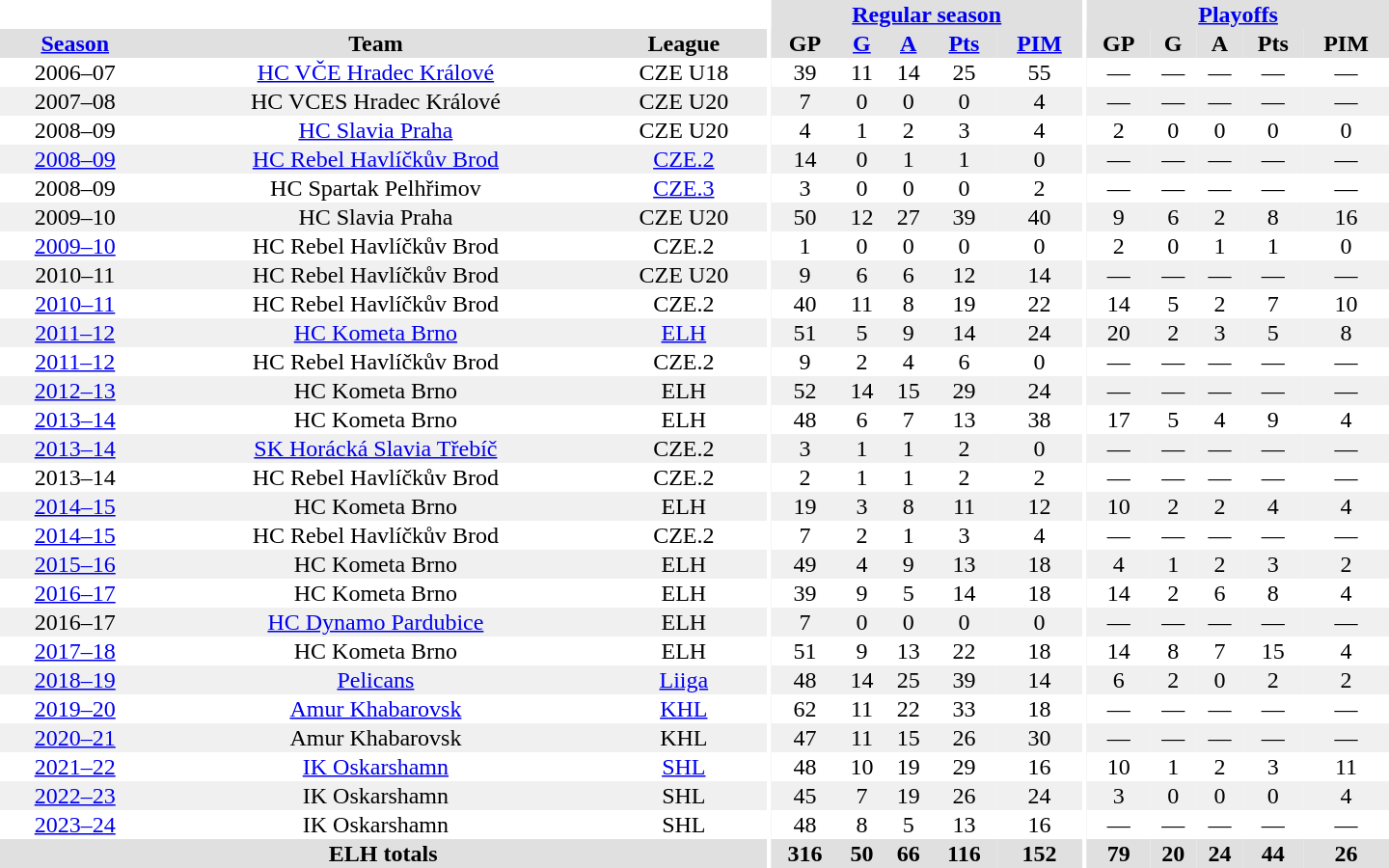<table border="0" cellpadding="1" cellspacing="0" style="text-align:center; width:60em">
<tr bgcolor="#e0e0e0">
<th colspan="3" bgcolor="#ffffff"></th>
<th rowspan="99" bgcolor="#ffffff"></th>
<th colspan="5"><a href='#'>Regular season</a></th>
<th rowspan="99" bgcolor="#ffffff"></th>
<th colspan="5"><a href='#'>Playoffs</a></th>
</tr>
<tr bgcolor="#e0e0e0">
<th><a href='#'>Season</a></th>
<th>Team</th>
<th>League</th>
<th>GP</th>
<th><a href='#'>G</a></th>
<th><a href='#'>A</a></th>
<th><a href='#'>Pts</a></th>
<th><a href='#'>PIM</a></th>
<th>GP</th>
<th>G</th>
<th>A</th>
<th>Pts</th>
<th>PIM</th>
</tr>
<tr>
<td>2006–07</td>
<td><a href='#'>HC VČE Hradec Králové</a></td>
<td>CZE U18</td>
<td>39</td>
<td>11</td>
<td>14</td>
<td>25</td>
<td>55</td>
<td>—</td>
<td>—</td>
<td>—</td>
<td>—</td>
<td>—</td>
</tr>
<tr bgcolor="#f0f0f0">
<td>2007–08</td>
<td>HC VCES Hradec Králové</td>
<td>CZE U20</td>
<td>7</td>
<td>0</td>
<td>0</td>
<td>0</td>
<td>4</td>
<td>—</td>
<td>—</td>
<td>—</td>
<td>—</td>
<td>—</td>
</tr>
<tr>
<td>2008–09</td>
<td><a href='#'>HC Slavia Praha</a></td>
<td>CZE U20</td>
<td>4</td>
<td>1</td>
<td>2</td>
<td>3</td>
<td>4</td>
<td>2</td>
<td>0</td>
<td>0</td>
<td>0</td>
<td>0</td>
</tr>
<tr bgcolor="#f0f0f0">
<td><a href='#'>2008–09</a></td>
<td><a href='#'>HC Rebel Havlíčkův Brod</a></td>
<td><a href='#'>CZE.2</a></td>
<td>14</td>
<td>0</td>
<td>1</td>
<td>1</td>
<td>0</td>
<td>—</td>
<td>—</td>
<td>—</td>
<td>—</td>
<td>—</td>
</tr>
<tr>
<td>2008–09</td>
<td>HC Spartak Pelhřimov</td>
<td><a href='#'>CZE.3</a></td>
<td>3</td>
<td>0</td>
<td>0</td>
<td>0</td>
<td>2</td>
<td>—</td>
<td>—</td>
<td>—</td>
<td>—</td>
<td>—</td>
</tr>
<tr bgcolor="#f0f0f0">
<td>2009–10</td>
<td>HC Slavia Praha</td>
<td>CZE U20</td>
<td>50</td>
<td>12</td>
<td>27</td>
<td>39</td>
<td>40</td>
<td>9</td>
<td>6</td>
<td>2</td>
<td>8</td>
<td>16</td>
</tr>
<tr>
<td><a href='#'>2009–10</a></td>
<td>HC Rebel Havlíčkův Brod</td>
<td>CZE.2</td>
<td>1</td>
<td>0</td>
<td>0</td>
<td>0</td>
<td>0</td>
<td>2</td>
<td>0</td>
<td>1</td>
<td>1</td>
<td>0</td>
</tr>
<tr bgcolor="#f0f0f0">
<td>2010–11</td>
<td>HC Rebel Havlíčkův Brod</td>
<td>CZE U20</td>
<td>9</td>
<td>6</td>
<td>6</td>
<td>12</td>
<td>14</td>
<td>—</td>
<td>—</td>
<td>—</td>
<td>—</td>
<td>—</td>
</tr>
<tr>
<td><a href='#'>2010–11</a></td>
<td>HC Rebel Havlíčkův Brod</td>
<td>CZE.2</td>
<td>40</td>
<td>11</td>
<td>8</td>
<td>19</td>
<td>22</td>
<td>14</td>
<td>5</td>
<td>2</td>
<td>7</td>
<td>10</td>
</tr>
<tr bgcolor="#f0f0f0">
<td><a href='#'>2011–12</a></td>
<td><a href='#'>HC Kometa Brno</a></td>
<td><a href='#'>ELH</a></td>
<td>51</td>
<td>5</td>
<td>9</td>
<td>14</td>
<td>24</td>
<td>20</td>
<td>2</td>
<td>3</td>
<td>5</td>
<td>8</td>
</tr>
<tr>
<td><a href='#'>2011–12</a></td>
<td>HC Rebel Havlíčkův Brod</td>
<td>CZE.2</td>
<td>9</td>
<td>2</td>
<td>4</td>
<td>6</td>
<td>0</td>
<td>—</td>
<td>—</td>
<td>—</td>
<td>—</td>
<td>—</td>
</tr>
<tr bgcolor="#f0f0f0">
<td><a href='#'>2012–13</a></td>
<td>HC Kometa Brno</td>
<td>ELH</td>
<td>52</td>
<td>14</td>
<td>15</td>
<td>29</td>
<td>24</td>
<td>—</td>
<td>—</td>
<td>—</td>
<td>—</td>
<td>—</td>
</tr>
<tr>
<td><a href='#'>2013–14</a></td>
<td>HC Kometa Brno</td>
<td>ELH</td>
<td>48</td>
<td>6</td>
<td>7</td>
<td>13</td>
<td>38</td>
<td>17</td>
<td>5</td>
<td>4</td>
<td>9</td>
<td>4</td>
</tr>
<tr bgcolor="#f0f0f0">
<td><a href='#'>2013–14</a></td>
<td><a href='#'>SK Horácká Slavia Třebíč</a></td>
<td>CZE.2</td>
<td>3</td>
<td>1</td>
<td>1</td>
<td>2</td>
<td>0</td>
<td>—</td>
<td>—</td>
<td>—</td>
<td>—</td>
<td>—</td>
</tr>
<tr>
<td>2013–14</td>
<td>HC Rebel Havlíčkův Brod</td>
<td>CZE.2</td>
<td>2</td>
<td>1</td>
<td>1</td>
<td>2</td>
<td>2</td>
<td>—</td>
<td>—</td>
<td>—</td>
<td>—</td>
<td>—</td>
</tr>
<tr bgcolor="#f0f0f0">
<td><a href='#'>2014–15</a></td>
<td>HC Kometa Brno</td>
<td>ELH</td>
<td>19</td>
<td>3</td>
<td>8</td>
<td>11</td>
<td>12</td>
<td>10</td>
<td>2</td>
<td>2</td>
<td>4</td>
<td>4</td>
</tr>
<tr>
<td><a href='#'>2014–15</a></td>
<td>HC Rebel Havlíčkův Brod</td>
<td>CZE.2</td>
<td>7</td>
<td>2</td>
<td>1</td>
<td>3</td>
<td>4</td>
<td>—</td>
<td>—</td>
<td>—</td>
<td>—</td>
<td>—</td>
</tr>
<tr bgcolor="#f0f0f0">
<td><a href='#'>2015–16</a></td>
<td>HC Kometa Brno</td>
<td>ELH</td>
<td>49</td>
<td>4</td>
<td>9</td>
<td>13</td>
<td>18</td>
<td>4</td>
<td>1</td>
<td>2</td>
<td>3</td>
<td>2</td>
</tr>
<tr>
<td><a href='#'>2016–17</a></td>
<td>HC Kometa Brno</td>
<td>ELH</td>
<td>39</td>
<td>9</td>
<td>5</td>
<td>14</td>
<td>18</td>
<td>14</td>
<td>2</td>
<td>6</td>
<td>8</td>
<td>4</td>
</tr>
<tr bgcolor="#f0f0f0">
<td>2016–17</td>
<td><a href='#'>HC Dynamo Pardubice</a></td>
<td>ELH</td>
<td>7</td>
<td>0</td>
<td>0</td>
<td>0</td>
<td>0</td>
<td>—</td>
<td>—</td>
<td>—</td>
<td>—</td>
<td>—</td>
</tr>
<tr>
<td><a href='#'>2017–18</a></td>
<td>HC Kometa Brno</td>
<td>ELH</td>
<td>51</td>
<td>9</td>
<td>13</td>
<td>22</td>
<td>18</td>
<td>14</td>
<td>8</td>
<td>7</td>
<td>15</td>
<td>4</td>
</tr>
<tr bgcolor="#f0f0f0">
<td><a href='#'>2018–19</a></td>
<td><a href='#'>Pelicans</a></td>
<td><a href='#'>Liiga</a></td>
<td>48</td>
<td>14</td>
<td>25</td>
<td>39</td>
<td>14</td>
<td>6</td>
<td>2</td>
<td>0</td>
<td>2</td>
<td>2</td>
</tr>
<tr>
<td><a href='#'>2019–20</a></td>
<td><a href='#'>Amur Khabarovsk</a></td>
<td><a href='#'>KHL</a></td>
<td>62</td>
<td>11</td>
<td>22</td>
<td>33</td>
<td>18</td>
<td>—</td>
<td>—</td>
<td>—</td>
<td>—</td>
<td>—</td>
</tr>
<tr bgcolor="#f0f0f0">
<td><a href='#'>2020–21</a></td>
<td>Amur Khabarovsk</td>
<td>KHL</td>
<td>47</td>
<td>11</td>
<td>15</td>
<td>26</td>
<td>30</td>
<td>—</td>
<td>—</td>
<td>—</td>
<td>—</td>
<td>—</td>
</tr>
<tr>
<td><a href='#'>2021–22</a></td>
<td><a href='#'>IK Oskarshamn</a></td>
<td><a href='#'>SHL</a></td>
<td>48</td>
<td>10</td>
<td>19</td>
<td>29</td>
<td>16</td>
<td>10</td>
<td>1</td>
<td>2</td>
<td>3</td>
<td>11</td>
</tr>
<tr bgcolor="#f0f0f0">
<td><a href='#'>2022–23</a></td>
<td>IK Oskarshamn</td>
<td>SHL</td>
<td>45</td>
<td>7</td>
<td>19</td>
<td>26</td>
<td>24</td>
<td>3</td>
<td>0</td>
<td>0</td>
<td>0</td>
<td>4</td>
</tr>
<tr>
<td><a href='#'>2023–24</a></td>
<td>IK Oskarshamn</td>
<td>SHL</td>
<td>48</td>
<td>8</td>
<td>5</td>
<td>13</td>
<td>16</td>
<td>—</td>
<td>—</td>
<td>—</td>
<td>—</td>
<td>—</td>
</tr>
<tr bgcolor="#e0e0e0">
<th colspan="3">ELH totals</th>
<th>316</th>
<th>50</th>
<th>66</th>
<th>116</th>
<th>152</th>
<th>79</th>
<th>20</th>
<th>24</th>
<th>44</th>
<th>26</th>
</tr>
</table>
